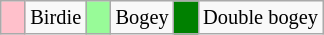<table class="wikitable" span = 50 style="font-size:85%">
<tr>
<td style="background: Pink;" width=10></td>
<td>Birdie</td>
<td style="background: PaleGreen;" width=10></td>
<td>Bogey</td>
<td style="background: Green;" width=10></td>
<td>Double bogey</td>
</tr>
</table>
